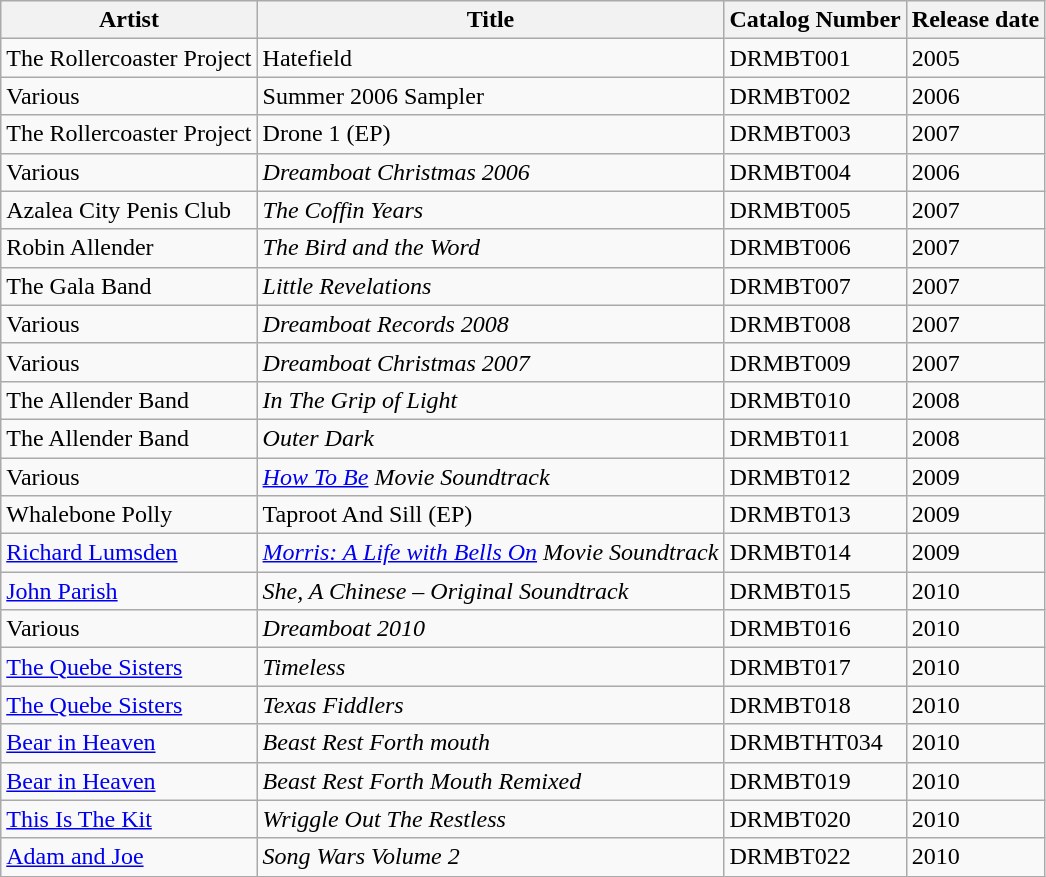<table class="wikitable">
<tr>
<th>Artist</th>
<th>Title</th>
<th>Catalog Number</th>
<th>Release date</th>
</tr>
<tr>
<td>The Rollercoaster Project</td>
<td>Hatefield</td>
<td>DRMBT001</td>
<td>2005</td>
</tr>
<tr>
<td>Various</td>
<td>Summer 2006 Sampler</td>
<td>DRMBT002</td>
<td>2006</td>
</tr>
<tr>
<td>The Rollercoaster Project</td>
<td>Drone 1 (EP)</td>
<td>DRMBT003</td>
<td>2007</td>
</tr>
<tr>
<td>Various</td>
<td><em>Dreamboat Christmas 2006</em></td>
<td>DRMBT004</td>
<td>2006</td>
</tr>
<tr>
<td>Azalea City Penis Club</td>
<td><em>The Coffin Years</em></td>
<td>DRMBT005</td>
<td>2007</td>
</tr>
<tr>
<td>Robin Allender</td>
<td><em>The Bird and the Word </em></td>
<td>DRMBT006</td>
<td>2007</td>
</tr>
<tr>
<td>The Gala Band</td>
<td><em>Little Revelations</em></td>
<td>DRMBT007</td>
<td>2007</td>
</tr>
<tr>
<td>Various</td>
<td><em>Dreamboat Records 2008</em></td>
<td>DRMBT008</td>
<td>2007</td>
</tr>
<tr>
<td>Various</td>
<td><em>Dreamboat Christmas 2007</em></td>
<td>DRMBT009</td>
<td>2007</td>
</tr>
<tr>
<td>The Allender Band</td>
<td><em>In The Grip of Light</em></td>
<td>DRMBT010</td>
<td>2008</td>
</tr>
<tr>
<td>The Allender Band</td>
<td><em>Outer Dark</em></td>
<td>DRMBT011</td>
<td>2008</td>
</tr>
<tr>
<td>Various</td>
<td><em><a href='#'>How To Be</a> Movie Soundtrack</em></td>
<td>DRMBT012</td>
<td>2009</td>
</tr>
<tr>
<td>Whalebone Polly</td>
<td>Taproot And Sill (EP)</td>
<td>DRMBT013</td>
<td>2009</td>
</tr>
<tr>
<td><a href='#'>Richard Lumsden</a></td>
<td><em><a href='#'>Morris: A Life with Bells On</a> Movie Soundtrack</em></td>
<td>DRMBT014</td>
<td>2009</td>
</tr>
<tr>
<td><a href='#'>John Parish</a></td>
<td><em>She, A Chinese – Original Soundtrack</em></td>
<td>DRMBT015</td>
<td>2010</td>
</tr>
<tr>
<td>Various</td>
<td><em>Dreamboat 2010</em></td>
<td>DRMBT016</td>
<td>2010</td>
</tr>
<tr>
<td><a href='#'>The Quebe Sisters</a></td>
<td><em>Timeless</em></td>
<td>DRMBT017</td>
<td>2010</td>
</tr>
<tr>
<td><a href='#'>The Quebe Sisters</a></td>
<td><em>Texas Fiddlers</em></td>
<td>DRMBT018</td>
<td>2010</td>
</tr>
<tr>
<td><a href='#'>Bear in Heaven</a></td>
<td><em>Beast Rest Forth mouth</em></td>
<td>DRMBTHT034</td>
<td>2010</td>
</tr>
<tr>
<td><a href='#'>Bear in Heaven</a></td>
<td><em>Beast Rest Forth Mouth Remixed</em></td>
<td>DRMBT019</td>
<td>2010</td>
</tr>
<tr>
<td><a href='#'>This Is The Kit</a></td>
<td><em>Wriggle Out The Restless</em></td>
<td>DRMBT020</td>
<td>2010</td>
</tr>
<tr>
<td><a href='#'>Adam and Joe</a></td>
<td><em>Song Wars Volume 2</em></td>
<td>DRMBT022</td>
<td>2010</td>
</tr>
</table>
